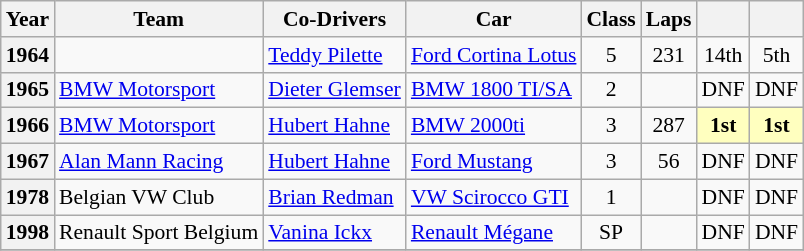<table class="wikitable" style="text-align:center; font-size:90%">
<tr>
<th>Year</th>
<th>Team</th>
<th>Co-Drivers</th>
<th>Car</th>
<th>Class</th>
<th>Laps</th>
<th></th>
<th></th>
</tr>
<tr>
<th>1964</th>
<td></td>
<td align="left"> <a href='#'>Teddy Pilette</a></td>
<td align="left"><a href='#'>Ford Cortina Lotus</a></td>
<td>5</td>
<td>231</td>
<td>14th</td>
<td>5th</td>
</tr>
<tr>
<th>1965</th>
<td align="left"> <a href='#'>BMW Motorsport</a></td>
<td align="left"> <a href='#'>Dieter Glemser</a></td>
<td align="left"><a href='#'>BMW 1800 TI/SA</a></td>
<td>2</td>
<td></td>
<td>DNF</td>
<td>DNF</td>
</tr>
<tr>
<th>1966</th>
<td align="left"> <a href='#'>BMW Motorsport</a></td>
<td align="left"> <a href='#'>Hubert Hahne</a></td>
<td align="left"><a href='#'>BMW 2000ti</a></td>
<td>3</td>
<td>287</td>
<th style="background:#ffffbf;">1st</th>
<th style="background:#ffffbf;">1st</th>
</tr>
<tr>
<th>1967</th>
<td align="left"> <a href='#'>Alan Mann Racing</a></td>
<td align="left"> <a href='#'>Hubert Hahne</a></td>
<td align="left"><a href='#'>Ford Mustang</a></td>
<td>3</td>
<td>56</td>
<td>DNF</td>
<td>DNF</td>
</tr>
<tr>
<th>1978</th>
<td align="left"> Belgian VW Club</td>
<td align="left"> <a href='#'>Brian Redman</a></td>
<td align="left"><a href='#'>VW Scirocco GTI</a></td>
<td>1</td>
<td></td>
<td>DNF</td>
<td>DNF</td>
</tr>
<tr>
<th>1998</th>
<td align="left"> Renault Sport Belgium</td>
<td align="left"> <a href='#'>Vanina Ickx</a></td>
<td align="left"><a href='#'>Renault Mégane</a></td>
<td>SP</td>
<td></td>
<td>DNF</td>
<td>DNF</td>
</tr>
<tr>
</tr>
</table>
